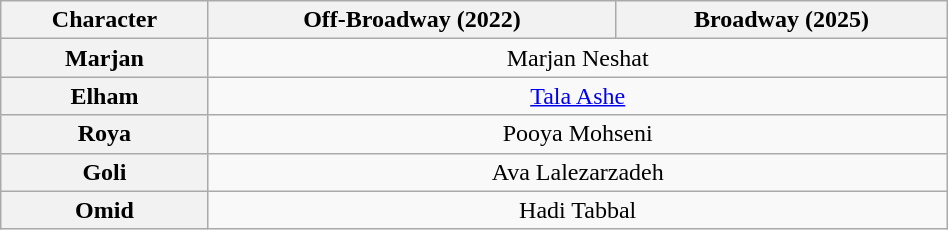<table class="wikitable" style="width:50%; text-align:center">
<tr>
<th scope="col">Character</th>
<th>Off-Broadway (2022)</th>
<th>Broadway (2025)</th>
</tr>
<tr>
<th>Marjan</th>
<td colspan="2">Marjan Neshat</td>
</tr>
<tr>
<th>Elham</th>
<td colspan="2"><a href='#'>Tala Ashe</a></td>
</tr>
<tr>
<th>Roya</th>
<td colspan="2">Pooya Mohseni</td>
</tr>
<tr>
<th>Goli</th>
<td colspan="2">Ava Lalezarzadeh</td>
</tr>
<tr>
<th>Omid</th>
<td colspan="2">Hadi Tabbal</td>
</tr>
</table>
